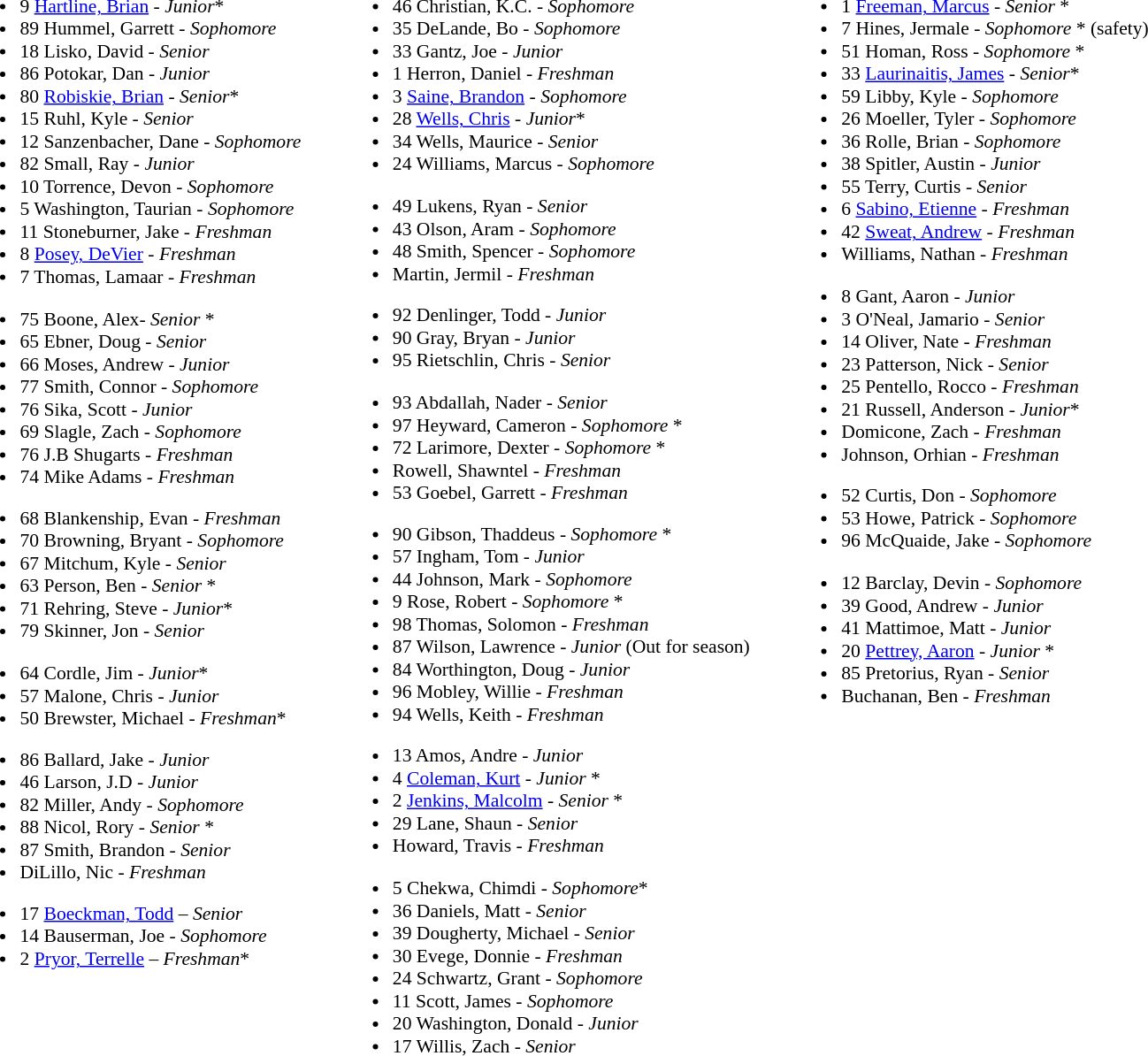<table class="toccolours" style="border-collapse:collapse; font-size:90%;">
<tr>
<td></td>
</tr>
<tr>
<td valign="top"><br><ul><li>9 <a href='#'>Hartline, Brian</a> - <em>Junior</em>*</li><li>89 Hummel, Garrett - <em>Sophomore</em></li><li>18 Lisko, David - <em>Senior</em></li><li>86 Potokar, Dan - <em>Junior</em></li><li>80 <a href='#'>Robiskie, Brian</a> - <em>Senior</em>*</li><li>15 Ruhl, Kyle - <em>Senior</em></li><li>12 Sanzenbacher, Dane - <em>Sophomore</em></li><li>82  Small, Ray - <em>Junior</em></li><li>10 Torrence, Devon   - <em>Sophomore</em></li><li>5 Washington, Taurian  - <em>Sophomore</em></li><li>11 Stoneburner, Jake - <em>Freshman</em></li><li>8 <a href='#'>Posey, DeVier</a> - <em>Freshman</em></li><li>7 Thomas, Lamaar - <em>Freshman</em></li></ul><ul><li>75 Boone, Alex- <em>Senior</em> *</li><li>65 Ebner, Doug - <em>Senior</em></li><li>66 Moses, Andrew - <em>Junior</em></li><li>77 Smith, Connor - <em>Sophomore</em></li><li>76 Sika, Scott - <em>Junior</em></li><li>69 Slagle, Zach - <em>Sophomore</em></li><li>76 J.B Shugarts - <em>Freshman</em></li><li>74 Mike Adams - <em>Freshman</em></li></ul><ul><li>68 Blankenship, Evan - <em>Freshman</em></li><li>70 Browning, Bryant - <em>Sophomore</em></li><li>67 Mitchum, Kyle - <em>Senior</em></li><li>63 Person, Ben - <em>Senior</em> *</li><li>71 Rehring, Steve - <em>Junior</em>*</li><li>79 Skinner, Jon - <em>Senior</em></li></ul><ul><li>64 Cordle, Jim - <em>Junior</em>*</li><li>57 Malone, Chris - <em>Junior</em></li><li>50 Brewster, Michael - <em>Freshman</em>*</li></ul><ul><li>86 Ballard, Jake  - <em>Junior</em></li><li>46 Larson, J.D  - <em>Junior</em></li><li>82 Miller, Andy - <em>Sophomore</em></li><li>88 Nicol, Rory - <em>Senior</em> *</li><li>87 Smith, Brandon - <em>Senior</em></li><li>DiLillo, Nic - <em>Freshman</em></li></ul><ul><li>17 <a href='#'>Boeckman, Todd</a> – <em>Senior</em></li><li>14 Bauserman, Joe - <em>Sophomore</em></li><li>2 <a href='#'>Pryor, Terrelle</a> – <em>Freshman</em>*</li></ul></td>
<td width="25"> </td>
<td valign="top"><br><ul><li>46 Christian, K.C. - <em>Sophomore</em></li><li>35 DeLande, Bo - <em>Sophomore</em></li><li>33 Gantz, Joe - <em>Junior</em></li><li>1 Herron, Daniel - <em>Freshman</em></li><li>3 <a href='#'>Saine, Brandon</a> - <em>Sophomore</em></li><li>28 <a href='#'>Wells, Chris</a> - <em>Junior</em>*</li><li>34 Wells, Maurice - <em>Senior</em></li><li>24 Williams, Marcus - <em>Sophomore</em></li></ul><ul><li>49 Lukens, Ryan - <em>Senior</em></li><li>43 Olson, Aram - <em>Sophomore</em></li><li>48 Smith, Spencer - <em>Sophomore</em></li><li>Martin, Jermil - <em>Freshman</em></li></ul><ul><li>92 Denlinger, Todd - <em>Junior</em></li><li>90 Gray, Bryan - <em>Junior</em></li><li>95 Rietschlin, Chris - <em>Senior</em></li></ul><ul><li>93 Abdallah, Nader - <em>Senior</em></li><li>97 Heyward, Cameron  - <em>Sophomore</em> *</li><li>72 Larimore, Dexter - <em>Sophomore</em>  *</li><li>Rowell, Shawntel - <em>Freshman</em></li><li>53 Goebel, Garrett - <em>Freshman</em></li></ul><ul><li>90 Gibson, Thaddeus - <em>Sophomore</em>  *</li><li>57 Ingham, Tom  - <em>Junior</em></li><li>44 Johnson, Mark - <em>Sophomore</em></li><li>9 Rose, Robert  - <em>Sophomore</em> *</li><li>98 Thomas, Solomon  - <em>Freshman</em></li><li>87 Wilson, Lawrence - <em>Junior</em> (Out for season)</li><li>84 Worthington, Doug - <em>Junior</em></li><li>96 Mobley, Willie - <em>Freshman</em></li><li>94 Wells, Keith - <em>Freshman</em></li></ul><ul><li>13 Amos, Andre - <em>Junior</em></li><li>4 <a href='#'>Coleman, Kurt</a> - <em>Junior</em>  *</li><li>2 <a href='#'>Jenkins, Malcolm</a> - <em>Senior</em> *</li><li>29 Lane, Shaun - <em>Senior</em></li><li>Howard, Travis - <em>Freshman</em></li></ul><ul><li>5 Chekwa, Chimdi - <em>Sophomore</em>*</li><li>36 Daniels, Matt - <em>Senior</em></li><li>39 Dougherty, Michael - <em>Senior</em></li><li>30 Evege, Donnie - <em>Freshman</em></li><li>24 Schwartz, Grant - <em>Sophomore</em></li><li>11 Scott, James   - <em>Sophomore</em></li><li>20 Washington, Donald - <em>Junior</em></li><li>17 Willis, Zach - <em>Senior</em></li></ul></td>
<td width="25"> </td>
<td valign="top"><br><ul><li>1 <a href='#'>Freeman, Marcus</a>  - <em>Senior</em>  *</li><li>7 Hines, Jermale - <em>Sophomore</em> * (safety)</li><li>51 Homan, Ross - <em>Sophomore</em> *</li><li>33 <a href='#'>Laurinaitis, James</a> - <em>Senior</em>*</li><li>59 Libby, Kyle - <em>Sophomore</em></li><li>26 Moeller, Tyler - <em>Sophomore</em></li><li>36 Rolle, Brian - <em>Sophomore</em></li><li>38 Spitler, Austin - <em>Junior</em></li><li>55 Terry, Curtis - <em>Senior</em></li><li>6 <a href='#'>Sabino, Etienne</a> - <em>Freshman</em></li><li>42 <a href='#'>Sweat, Andrew</a> - <em>Freshman</em></li><li>Williams, Nathan - <em>Freshman</em></li></ul><ul><li>8 Gant, Aaron  - <em>Junior</em></li><li>3 O'Neal, Jamario   - <em>Senior</em></li><li>14 Oliver, Nate  - <em>Freshman</em></li><li>23 Patterson, Nick    - <em>Senior</em></li><li>25 Pentello, Rocco - <em>Freshman</em></li><li>21 Russell, Anderson  - <em>Junior</em>*</li><li>Domicone, Zach - <em>Freshman</em></li><li>Johnson, Orhian - <em>Freshman</em></li></ul><ul><li>52 Curtis, Don - <em>Sophomore</em></li><li>53 Howe, Patrick - <em>Sophomore</em></li><li>96 McQuaide, Jake - <em>Sophomore</em></li></ul><ul><li>12 Barclay, Devin - <em>Sophomore</em></li><li>39 Good, Andrew  - <em>Junior</em></li><li>41 Mattimoe, Matt - <em>Junior</em></li><li>20 <a href='#'>Pettrey, Aaron</a> - <em>Junior</em> *</li><li>85 Pretorius, Ryan  - <em>Senior</em></li><li>Buchanan, Ben - <em>Freshman</em></li></ul></td>
</tr>
</table>
